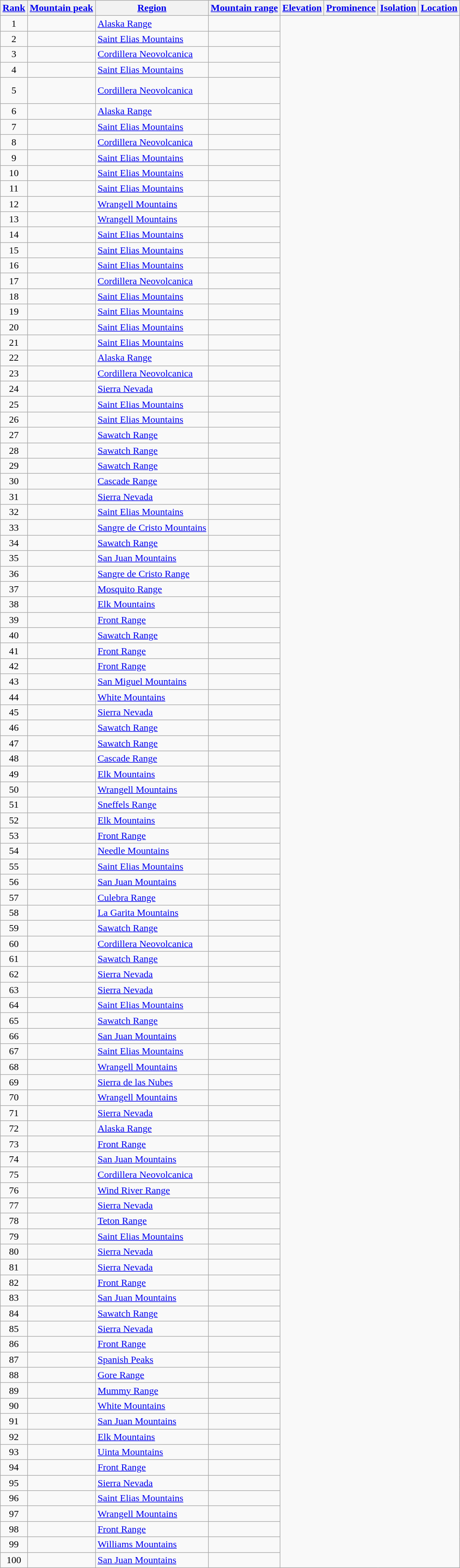<table class="wikitable sortable">
<tr>
<th><a href='#'>Rank</a></th>
<th><a href='#'>Mountain peak</a></th>
<th><a href='#'>Region</a></th>
<th><a href='#'>Mountain range</a></th>
<th><a href='#'>Elevation</a></th>
<th><a href='#'>Prominence</a></th>
<th><a href='#'>Isolation</a></th>
<th><a href='#'>Location</a></th>
</tr>
<tr>
<td align=center>1<br></td>
<td></td>
<td><a href='#'>Alaska Range</a><br></td>
<td></td>
</tr>
<tr>
<td align=center>2<br></td>
<td></td>
<td><a href='#'>Saint Elias Mountains</a><br></td>
<td></td>
</tr>
<tr>
<td align=center>3<br></td>
<td><br></td>
<td><a href='#'>Cordillera Neovolcanica</a><br></td>
<td></td>
</tr>
<tr>
<td align=center>4<br></td>
<td><br></td>
<td><a href='#'>Saint Elias Mountains</a><br></td>
<td></td>
</tr>
<tr>
<td align=center>5<br></td>
<td><br><br></td>
<td><a href='#'>Cordillera Neovolcanica</a><br></td>
<td></td>
</tr>
<tr>
<td align=center>6<br></td>
<td></td>
<td><a href='#'>Alaska Range</a><br></td>
<td></td>
</tr>
<tr>
<td align=center>7<br></td>
<td></td>
<td><a href='#'>Saint Elias Mountains</a><br></td>
<td></td>
</tr>
<tr>
<td align=center>8<br></td>
<td><br></td>
<td><a href='#'>Cordillera Neovolcanica</a><br></td>
<td></td>
</tr>
<tr>
<td align=center>9<br></td>
<td></td>
<td><a href='#'>Saint Elias Mountains</a><br></td>
<td></td>
</tr>
<tr>
<td align=center>10<br></td>
<td></td>
<td><a href='#'>Saint Elias Mountains</a><br></td>
<td></td>
</tr>
<tr>
<td align=center>11<br></td>
<td></td>
<td><a href='#'>Saint Elias Mountains</a><br></td>
<td></td>
</tr>
<tr>
<td align=center>12<br></td>
<td></td>
<td><a href='#'>Wrangell Mountains</a><br></td>
<td></td>
</tr>
<tr>
<td align=center>13<br></td>
<td></td>
<td><a href='#'>Wrangell Mountains</a><br></td>
<td></td>
</tr>
<tr>
<td align=center>14<br></td>
<td></td>
<td><a href='#'>Saint Elias Mountains</a><br></td>
<td></td>
</tr>
<tr>
<td align=center>15<br></td>
<td></td>
<td><a href='#'>Saint Elias Mountains</a><br></td>
<td></td>
</tr>
<tr>
<td align=center>16<br></td>
<td></td>
<td><a href='#'>Saint Elias Mountains</a><br></td>
<td></td>
</tr>
<tr>
<td align=center>17<br></td>
<td></td>
<td><a href='#'>Cordillera Neovolcanica</a><br></td>
<td></td>
</tr>
<tr>
<td align=center>18<br></td>
<td><br></td>
<td><a href='#'>Saint Elias Mountains</a><br></td>
<td></td>
</tr>
<tr>
<td align=center>19<br></td>
<td><br></td>
<td><a href='#'>Saint Elias Mountains</a><br></td>
<td></td>
</tr>
<tr>
<td align=center>20<br></td>
<td></td>
<td><a href='#'>Saint Elias Mountains</a><br></td>
<td></td>
</tr>
<tr>
<td align=center>21<br></td>
<td></td>
<td><a href='#'>Saint Elias Mountains</a><br></td>
<td></td>
</tr>
<tr>
<td align=center>22<br></td>
<td></td>
<td><a href='#'>Alaska Range</a><br></td>
<td></td>
</tr>
<tr>
<td align=center>23<br></td>
<td><br></td>
<td><a href='#'>Cordillera Neovolcanica</a><br></td>
<td></td>
</tr>
<tr>
<td align=center>24<br></td>
<td></td>
<td><a href='#'>Sierra Nevada</a><br></td>
<td></td>
</tr>
<tr>
<td align=center>25<br></td>
<td><br></td>
<td><a href='#'>Saint Elias Mountains</a><br></td>
<td></td>
</tr>
<tr>
<td align=center>26<br></td>
<td></td>
<td><a href='#'>Saint Elias Mountains</a><br></td>
<td></td>
</tr>
<tr>
<td align=center>27<br></td>
<td></td>
<td><a href='#'>Sawatch Range</a><br></td>
<td></td>
</tr>
<tr>
<td align=center>28<br></td>
<td></td>
<td><a href='#'>Sawatch Range</a><br></td>
<td></td>
</tr>
<tr>
<td align=center>29<br></td>
<td></td>
<td><a href='#'>Sawatch Range</a><br></td>
<td></td>
</tr>
<tr>
<td align=center>30<br></td>
<td></td>
<td><a href='#'>Cascade Range</a><br></td>
<td></td>
</tr>
<tr>
<td align=center>31<br></td>
<td></td>
<td><a href='#'>Sierra Nevada</a><br></td>
<td></td>
</tr>
<tr>
<td align=center>32<br></td>
<td></td>
<td><a href='#'>Saint Elias Mountains</a><br></td>
<td></td>
</tr>
<tr>
<td align=center>33<br></td>
<td></td>
<td><a href='#'>Sangre de Cristo Mountains</a><br></td>
<td></td>
</tr>
<tr>
<td align=center>34<br></td>
<td></td>
<td><a href='#'>Sawatch Range</a><br></td>
<td></td>
</tr>
<tr>
<td align=center>35<br></td>
<td></td>
<td><a href='#'>San Juan Mountains</a><br></td>
<td></td>
</tr>
<tr>
<td align=center>36<br></td>
<td></td>
<td><a href='#'>Sangre de Cristo Range</a><br></td>
<td></td>
</tr>
<tr>
<td align=center>37<br></td>
<td></td>
<td><a href='#'>Mosquito Range</a><br></td>
<td></td>
</tr>
<tr>
<td align=center>38<br></td>
<td></td>
<td><a href='#'>Elk Mountains</a><br></td>
<td></td>
</tr>
<tr>
<td align=center>39<br></td>
<td></td>
<td><a href='#'>Front Range</a><br></td>
<td></td>
</tr>
<tr>
<td align=center>40<br></td>
<td></td>
<td><a href='#'>Sawatch Range</a><br></td>
<td></td>
</tr>
<tr>
<td align=center>41<br></td>
<td></td>
<td><a href='#'>Front Range</a><br></td>
<td></td>
</tr>
<tr>
<td align=center>42<br></td>
<td></td>
<td><a href='#'>Front Range</a><br></td>
<td></td>
</tr>
<tr>
<td align=center>43<br></td>
<td></td>
<td><a href='#'>San Miguel Mountains</a><br></td>
<td></td>
</tr>
<tr>
<td align=center>44<br></td>
<td></td>
<td><a href='#'>White Mountains</a><br></td>
<td></td>
</tr>
<tr>
<td align=center>45<br></td>
<td></td>
<td><a href='#'>Sierra Nevada</a><br></td>
<td></td>
</tr>
<tr>
<td align=center>46<br></td>
<td></td>
<td><a href='#'>Sawatch Range</a><br></td>
<td></td>
</tr>
<tr>
<td align=center>47<br></td>
<td></td>
<td><a href='#'>Sawatch Range</a><br></td>
<td></td>
</tr>
<tr>
<td align=center>48<br></td>
<td></td>
<td><a href='#'>Cascade Range</a><br></td>
<td></td>
</tr>
<tr>
<td align=center>49<br></td>
<td></td>
<td><a href='#'>Elk Mountains</a><br></td>
<td></td>
</tr>
<tr>
<td align=center>50<br></td>
<td></td>
<td><a href='#'>Wrangell Mountains</a><br></td>
<td></td>
</tr>
<tr>
<td align=center>51<br></td>
<td></td>
<td><a href='#'>Sneffels Range</a><br></td>
<td></td>
</tr>
<tr>
<td align=center>52<br></td>
<td></td>
<td><a href='#'>Elk Mountains</a><br></td>
<td></td>
</tr>
<tr>
<td align=center>53<br></td>
<td></td>
<td><a href='#'>Front Range</a><br></td>
<td></td>
</tr>
<tr>
<td align=center>54<br></td>
<td></td>
<td><a href='#'>Needle Mountains</a><br></td>
<td></td>
</tr>
<tr>
<td align=center>55<br></td>
<td><br></td>
<td><a href='#'>Saint Elias Mountains</a><br></td>
<td></td>
</tr>
<tr>
<td align=center>56<br></td>
<td></td>
<td><a href='#'>San Juan Mountains</a><br></td>
<td></td>
</tr>
<tr>
<td align=center>57<br></td>
<td></td>
<td><a href='#'>Culebra Range</a><br></td>
<td></td>
</tr>
<tr>
<td align=center>58<br></td>
<td></td>
<td><a href='#'>La Garita Mountains</a><br></td>
<td></td>
</tr>
<tr>
<td align=center>59<br></td>
<td></td>
<td><a href='#'>Sawatch Range</a><br></td>
<td></td>
</tr>
<tr>
<td align=center>60<br></td>
<td></td>
<td><a href='#'>Cordillera Neovolcanica</a><br></td>
<td></td>
</tr>
<tr>
<td align=center>61<br></td>
<td></td>
<td><a href='#'>Sawatch Range</a><br></td>
<td></td>
</tr>
<tr>
<td align=center>62<br></td>
<td></td>
<td><a href='#'>Sierra Nevada</a><br></td>
<td></td>
</tr>
<tr>
<td align=center>63<br></td>
<td></td>
<td><a href='#'>Sierra Nevada</a><br></td>
<td></td>
</tr>
<tr>
<td align=center>64<br></td>
<td></td>
<td><a href='#'>Saint Elias Mountains</a><br></td>
<td></td>
</tr>
<tr>
<td align=center>65<br></td>
<td></td>
<td><a href='#'>Sawatch Range</a><br></td>
<td></td>
</tr>
<tr>
<td align=center>66<br></td>
<td></td>
<td><a href='#'>San Juan Mountains</a><br></td>
<td></td>
</tr>
<tr>
<td align=center>67<br></td>
<td></td>
<td><a href='#'>Saint Elias Mountains</a><br></td>
<td></td>
</tr>
<tr>
<td align=center>68<br></td>
<td></td>
<td><a href='#'>Wrangell Mountains</a><br></td>
<td></td>
</tr>
<tr>
<td align=center>69<br></td>
<td></td>
<td><a href='#'>Sierra de las Nubes</a><br></td>
<td></td>
</tr>
<tr>
<td align=center>70<br></td>
<td></td>
<td><a href='#'>Wrangell Mountains</a><br></td>
<td></td>
</tr>
<tr>
<td align=center>71<br></td>
<td></td>
<td><a href='#'>Sierra Nevada</a><br></td>
<td></td>
</tr>
<tr>
<td align=center>72<br></td>
<td></td>
<td><a href='#'>Alaska Range</a><br></td>
<td></td>
</tr>
<tr>
<td align=center>73<br></td>
<td></td>
<td><a href='#'>Front Range</a><br></td>
<td></td>
</tr>
<tr>
<td align=center>74<br></td>
<td></td>
<td><a href='#'>San Juan Mountains</a><br></td>
<td></td>
</tr>
<tr>
<td align=center>75<br></td>
<td></td>
<td><a href='#'>Cordillera Neovolcanica</a><br></td>
<td></td>
</tr>
<tr>
<td align=center>76<br></td>
<td></td>
<td><a href='#'>Wind River Range</a><br></td>
<td></td>
</tr>
<tr>
<td align=center>77<br></td>
<td></td>
<td><a href='#'>Sierra Nevada</a><br></td>
<td></td>
</tr>
<tr>
<td align=center>78<br></td>
<td></td>
<td><a href='#'>Teton Range</a><br></td>
<td></td>
</tr>
<tr>
<td align=center>79<br></td>
<td><br></td>
<td><a href='#'>Saint Elias Mountains</a><br></td>
<td></td>
</tr>
<tr>
<td align=center>80<br></td>
<td></td>
<td><a href='#'>Sierra Nevada</a><br></td>
<td></td>
</tr>
<tr>
<td align=center>81<br></td>
<td></td>
<td><a href='#'>Sierra Nevada</a><br></td>
<td></td>
</tr>
<tr>
<td align=center>82<br></td>
<td></td>
<td><a href='#'>Front Range</a><br></td>
<td></td>
</tr>
<tr>
<td align=center>83<br></td>
<td></td>
<td><a href='#'>San Juan Mountains</a><br></td>
<td></td>
</tr>
<tr>
<td align=center>84<br></td>
<td></td>
<td><a href='#'>Sawatch Range</a><br></td>
<td></td>
</tr>
<tr>
<td align=center>85<br></td>
<td></td>
<td><a href='#'>Sierra Nevada</a><br></td>
<td></td>
</tr>
<tr>
<td align=center>86<br></td>
<td></td>
<td><a href='#'>Front Range</a><br></td>
<td></td>
</tr>
<tr>
<td align=center>87<br></td>
<td></td>
<td><a href='#'>Spanish Peaks</a><br></td>
<td></td>
</tr>
<tr>
<td align=center>88<br></td>
<td></td>
<td><a href='#'>Gore Range</a><br></td>
<td></td>
</tr>
<tr>
<td align=center>89<br></td>
<td></td>
<td><a href='#'>Mummy Range</a><br></td>
<td></td>
</tr>
<tr>
<td align=center>90<br></td>
<td></td>
<td><a href='#'>White Mountains</a><br></td>
<td></td>
</tr>
<tr>
<td align=center>91<br></td>
<td></td>
<td><a href='#'>San Juan Mountains</a><br></td>
<td></td>
</tr>
<tr>
<td align=center>92<br></td>
<td></td>
<td><a href='#'>Elk Mountains</a><br></td>
<td></td>
</tr>
<tr>
<td align=center>93<br></td>
<td></td>
<td><a href='#'>Uinta Mountains</a><br></td>
<td></td>
</tr>
<tr>
<td align=center>94<br></td>
<td></td>
<td><a href='#'>Front Range</a><br></td>
<td></td>
</tr>
<tr>
<td align=center>95<br></td>
<td></td>
<td><a href='#'>Sierra Nevada</a><br></td>
<td></td>
</tr>
<tr>
<td align=center>96<br></td>
<td></td>
<td><a href='#'>Saint Elias Mountains</a><br></td>
<td></td>
</tr>
<tr>
<td align=center>97<br></td>
<td></td>
<td><a href='#'>Wrangell Mountains</a><br></td>
<td></td>
</tr>
<tr>
<td align=center>98<br></td>
<td></td>
<td><a href='#'>Front Range</a><br></td>
<td></td>
</tr>
<tr>
<td align=center>99<br></td>
<td></td>
<td><a href='#'>Williams Mountains</a><br></td>
<td></td>
</tr>
<tr>
<td align=center>100<br></td>
<td></td>
<td><a href='#'>San Juan Mountains</a><br></td>
<td></td>
</tr>
</table>
